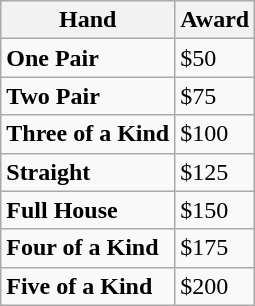<table class="wikitable" border="1">
<tr>
<th>Hand</th>
<th>Award</th>
</tr>
<tr>
<td><strong>One Pair</strong></td>
<td>$50</td>
</tr>
<tr>
<td><strong>Two Pair</strong></td>
<td>$75</td>
</tr>
<tr>
<td><strong>Three of a Kind</strong></td>
<td>$100</td>
</tr>
<tr>
<td><strong>Straight</strong></td>
<td>$125</td>
</tr>
<tr>
<td><strong>Full House</strong></td>
<td>$150</td>
</tr>
<tr>
<td><strong>Four of a Kind</strong></td>
<td>$175</td>
</tr>
<tr>
<td><strong>Five of a Kind</strong></td>
<td>$200</td>
</tr>
</table>
